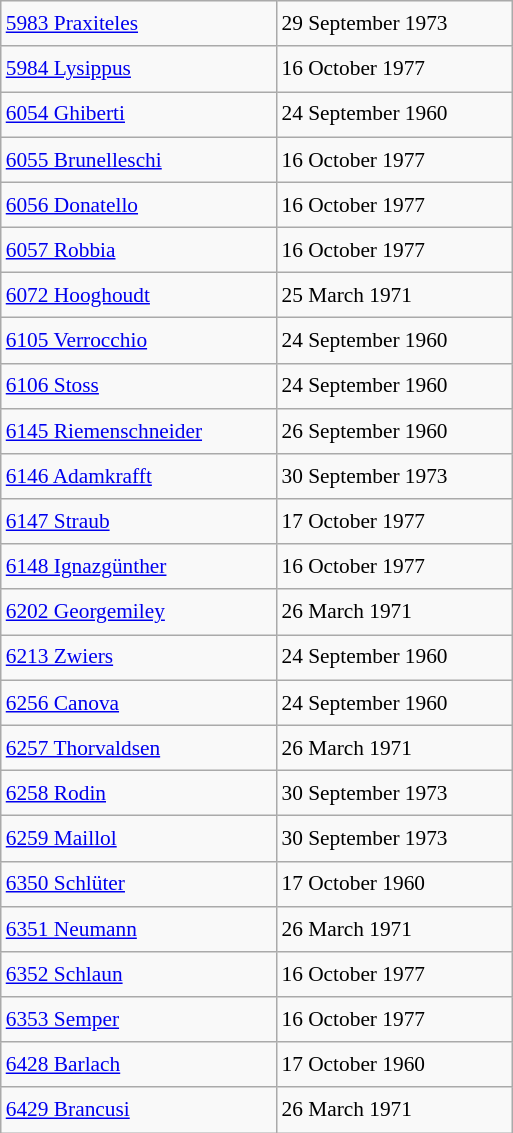<table class="wikitable" style="font-size: 89%; float: left; width: 24em; margin-right: 1em; line-height: 1.65em">
<tr>
<td><a href='#'>5983 Praxiteles</a></td>
<td>29 September 1973</td>
</tr>
<tr>
<td><a href='#'>5984 Lysippus</a></td>
<td>16 October 1977</td>
</tr>
<tr>
<td><a href='#'>6054 Ghiberti</a></td>
<td>24 September 1960</td>
</tr>
<tr>
<td><a href='#'>6055 Brunelleschi</a></td>
<td>16 October 1977</td>
</tr>
<tr>
<td><a href='#'>6056 Donatello</a></td>
<td>16 October 1977</td>
</tr>
<tr>
<td><a href='#'>6057 Robbia</a></td>
<td>16 October 1977</td>
</tr>
<tr>
<td><a href='#'>6072 Hooghoudt</a></td>
<td>25 March 1971</td>
</tr>
<tr>
<td><a href='#'>6105 Verrocchio</a></td>
<td>24 September 1960</td>
</tr>
<tr>
<td><a href='#'>6106 Stoss</a></td>
<td>24 September 1960</td>
</tr>
<tr>
<td><a href='#'>6145 Riemenschneider</a></td>
<td>26 September 1960</td>
</tr>
<tr>
<td><a href='#'>6146 Adamkrafft</a></td>
<td>30 September 1973</td>
</tr>
<tr>
<td><a href='#'>6147 Straub</a></td>
<td>17 October 1977</td>
</tr>
<tr>
<td><a href='#'>6148 Ignazgünther</a></td>
<td>16 October 1977</td>
</tr>
<tr>
<td><a href='#'>6202 Georgemiley</a></td>
<td>26 March 1971</td>
</tr>
<tr>
<td><a href='#'>6213 Zwiers</a></td>
<td>24 September 1960</td>
</tr>
<tr>
<td><a href='#'>6256 Canova</a></td>
<td>24 September 1960</td>
</tr>
<tr>
<td><a href='#'>6257 Thorvaldsen</a></td>
<td>26 March 1971</td>
</tr>
<tr>
<td><a href='#'>6258 Rodin</a></td>
<td>30 September 1973</td>
</tr>
<tr>
<td><a href='#'>6259 Maillol</a></td>
<td>30 September 1973</td>
</tr>
<tr>
<td><a href='#'>6350 Schlüter</a></td>
<td>17 October 1960</td>
</tr>
<tr>
<td><a href='#'>6351 Neumann</a></td>
<td>26 March 1971</td>
</tr>
<tr>
<td><a href='#'>6352 Schlaun</a></td>
<td>16 October 1977</td>
</tr>
<tr>
<td><a href='#'>6353 Semper</a></td>
<td>16 October 1977</td>
</tr>
<tr>
<td><a href='#'>6428 Barlach</a></td>
<td>17 October 1960</td>
</tr>
<tr>
<td><a href='#'>6429 Brancusi</a></td>
<td>26 March 1971</td>
</tr>
</table>
